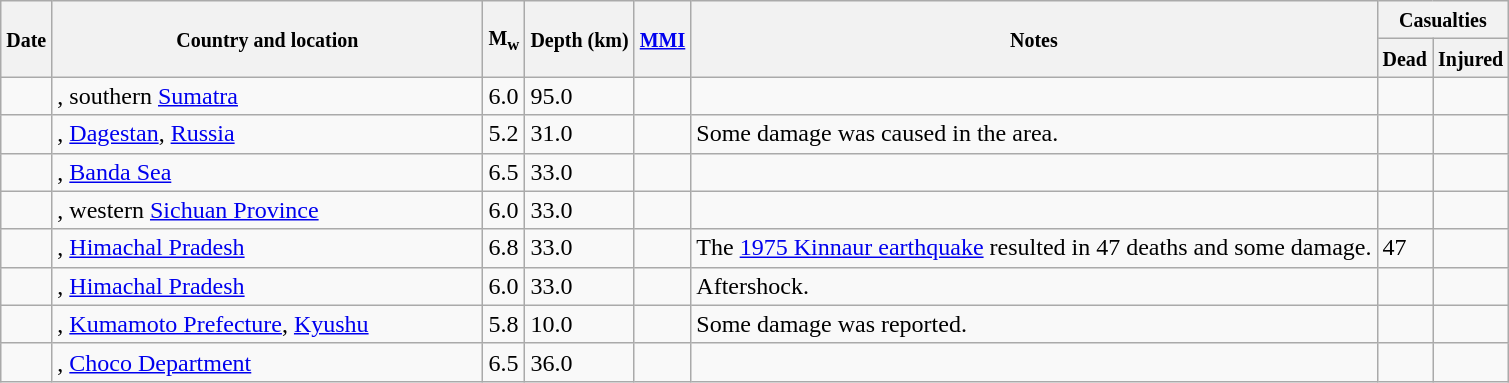<table class="wikitable sortable sort-under" style="border:1px black; margin-left:1em;">
<tr>
<th rowspan="2"><small>Date</small></th>
<th rowspan="2" style="width: 280px"><small>Country and location</small></th>
<th rowspan="2"><small>M<sub>w</sub></small></th>
<th rowspan="2"><small>Depth (km)</small></th>
<th rowspan="2"><small><a href='#'>MMI</a></small></th>
<th rowspan="2" class="unsortable"><small>Notes</small></th>
<th colspan="2"><small>Casualties</small></th>
</tr>
<tr>
<th><small>Dead</small></th>
<th><small>Injured</small></th>
</tr>
<tr>
<td></td>
<td>, southern <a href='#'>Sumatra</a></td>
<td>6.0</td>
<td>95.0</td>
<td></td>
<td></td>
<td></td>
<td></td>
</tr>
<tr>
<td></td>
<td>, <a href='#'>Dagestan</a>, <a href='#'>Russia</a></td>
<td>5.2</td>
<td>31.0</td>
<td></td>
<td>Some damage was caused in the area.</td>
<td></td>
<td></td>
</tr>
<tr>
<td></td>
<td>, <a href='#'>Banda Sea</a></td>
<td>6.5</td>
<td>33.0</td>
<td></td>
<td></td>
<td></td>
<td></td>
</tr>
<tr>
<td></td>
<td>, western <a href='#'>Sichuan Province</a></td>
<td>6.0</td>
<td>33.0</td>
<td></td>
<td></td>
<td></td>
<td></td>
</tr>
<tr>
<td></td>
<td>, <a href='#'>Himachal Pradesh</a></td>
<td>6.8</td>
<td>33.0</td>
<td></td>
<td>The <a href='#'>1975 Kinnaur earthquake</a> resulted in 47 deaths and some damage.</td>
<td>47</td>
<td></td>
</tr>
<tr>
<td></td>
<td>, <a href='#'>Himachal Pradesh</a></td>
<td>6.0</td>
<td>33.0</td>
<td></td>
<td>Aftershock.</td>
<td></td>
<td></td>
</tr>
<tr>
<td></td>
<td>, <a href='#'>Kumamoto Prefecture</a>, <a href='#'>Kyushu</a></td>
<td>5.8</td>
<td>10.0</td>
<td></td>
<td>Some damage was reported.</td>
<td></td>
<td></td>
</tr>
<tr>
<td></td>
<td>, <a href='#'>Choco Department</a></td>
<td>6.5</td>
<td>36.0</td>
<td></td>
<td></td>
<td></td>
<td></td>
</tr>
</table>
